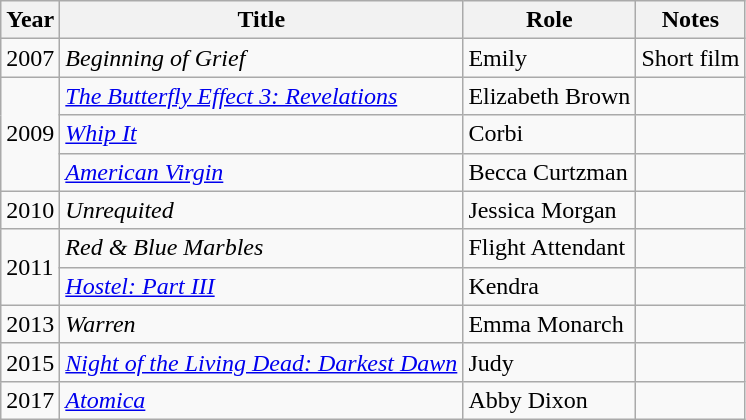<table class="wikitable sortable">
<tr>
<th>Year</th>
<th>Title</th>
<th>Role</th>
<th class="unsortable">Notes</th>
</tr>
<tr>
<td>2007</td>
<td><em>Beginning of Grief</em></td>
<td>Emily</td>
<td>Short film</td>
</tr>
<tr>
<td rowspan="3">2009</td>
<td><em><a href='#'>The Butterfly Effect 3: Revelations</a></em></td>
<td>Elizabeth Brown</td>
<td></td>
</tr>
<tr>
<td><em><a href='#'>Whip It</a></em></td>
<td>Corbi</td>
<td></td>
</tr>
<tr>
<td><em><a href='#'>American Virgin</a></em></td>
<td>Becca Curtzman</td>
<td></td>
</tr>
<tr>
<td>2010</td>
<td><em>Unrequited</em></td>
<td>Jessica Morgan</td>
<td></td>
</tr>
<tr>
<td rowspan="2">2011</td>
<td><em>Red & Blue Marbles</em></td>
<td>Flight Attendant</td>
<td></td>
</tr>
<tr>
<td><em><a href='#'>Hostel: Part III</a></em></td>
<td>Kendra</td>
<td></td>
</tr>
<tr>
<td>2013</td>
<td><em>Warren</em></td>
<td>Emma Monarch</td>
<td></td>
</tr>
<tr>
<td>2015</td>
<td><em><a href='#'>Night of the Living Dead: Darkest Dawn</a></em></td>
<td>Judy</td>
<td></td>
</tr>
<tr>
<td>2017</td>
<td><em><a href='#'>Atomica</a></em></td>
<td>Abby Dixon</td>
<td></td>
</tr>
</table>
